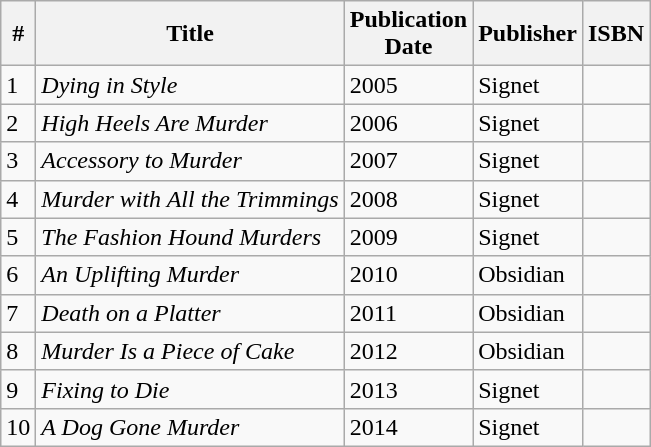<table class="wikitable">
<tr>
<th>#</th>
<th>Title</th>
<th>Publication<br>Date</th>
<th>Publisher</th>
<th>ISBN</th>
</tr>
<tr>
<td>1</td>
<td><em>Dying in Style</em></td>
<td>2005</td>
<td>Signet</td>
<td></td>
</tr>
<tr>
<td>2</td>
<td><em>High Heels Are Murder</em></td>
<td>2006</td>
<td>Signet</td>
<td></td>
</tr>
<tr>
<td>3</td>
<td><em>Accessory to Murder</em></td>
<td>2007</td>
<td>Signet</td>
<td></td>
</tr>
<tr>
<td>4</td>
<td><em>Murder with All the Trimmings</em></td>
<td>2008</td>
<td>Signet</td>
<td></td>
</tr>
<tr>
<td>5</td>
<td><em>The Fashion Hound Murders</em></td>
<td>2009</td>
<td>Signet</td>
<td></td>
</tr>
<tr>
<td>6</td>
<td><em>An Uplifting Murder</em></td>
<td>2010</td>
<td>Obsidian</td>
<td></td>
</tr>
<tr>
<td>7</td>
<td><em>Death on a Platter</em></td>
<td>2011</td>
<td>Obsidian</td>
<td></td>
</tr>
<tr>
<td>8</td>
<td><em>Murder Is a Piece of Cake</em></td>
<td>2012</td>
<td>Obsidian</td>
<td></td>
</tr>
<tr>
<td>9</td>
<td><em>Fixing to Die</em></td>
<td>2013</td>
<td>Signet</td>
<td></td>
</tr>
<tr>
<td>10</td>
<td><em>A Dog Gone Murder</em></td>
<td>2014</td>
<td>Signet</td>
<td></td>
</tr>
</table>
